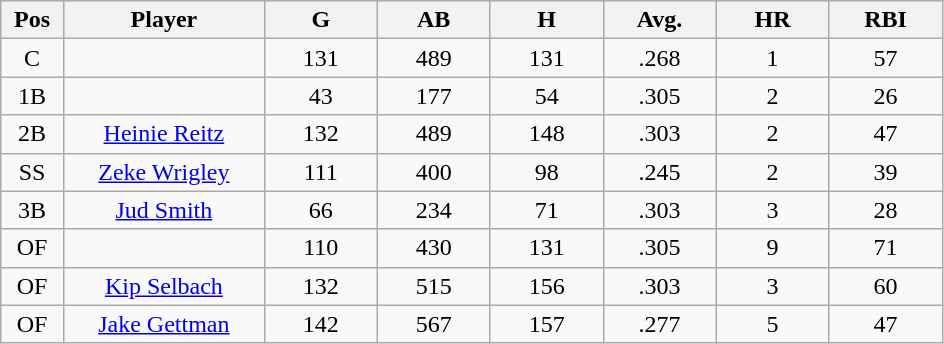<table class="wikitable sortable">
<tr>
<th bgcolor="#DDDDFF" width="5%">Pos</th>
<th bgcolor="#DDDDFF" width="16%">Player</th>
<th bgcolor="#DDDDFF" width="9%">G</th>
<th bgcolor="#DDDDFF" width="9%">AB</th>
<th bgcolor="#DDDDFF" width="9%">H</th>
<th bgcolor="#DDDDFF" width="9%">Avg.</th>
<th bgcolor="#DDDDFF" width="9%">HR</th>
<th bgcolor="#DDDDFF" width="9%">RBI</th>
</tr>
<tr align="center">
<td>C</td>
<td></td>
<td>131</td>
<td>489</td>
<td>131</td>
<td>.268</td>
<td>1</td>
<td>57</td>
</tr>
<tr align="center">
<td>1B</td>
<td></td>
<td>43</td>
<td>177</td>
<td>54</td>
<td>.305</td>
<td>2</td>
<td>26</td>
</tr>
<tr align="center">
<td>2B</td>
<td><a href='#'>Heinie Reitz</a></td>
<td>132</td>
<td>489</td>
<td>148</td>
<td>.303</td>
<td>2</td>
<td>47</td>
</tr>
<tr align=center>
<td>SS</td>
<td><a href='#'>Zeke Wrigley</a></td>
<td>111</td>
<td>400</td>
<td>98</td>
<td>.245</td>
<td>2</td>
<td>39</td>
</tr>
<tr align=center>
<td>3B</td>
<td><a href='#'>Jud Smith</a></td>
<td>66</td>
<td>234</td>
<td>71</td>
<td>.303</td>
<td>3</td>
<td>28</td>
</tr>
<tr align=center>
<td>OF</td>
<td></td>
<td>110</td>
<td>430</td>
<td>131</td>
<td>.305</td>
<td>9</td>
<td>71</td>
</tr>
<tr align="center">
<td>OF</td>
<td><a href='#'>Kip Selbach</a></td>
<td>132</td>
<td>515</td>
<td>156</td>
<td>.303</td>
<td>3</td>
<td>60</td>
</tr>
<tr align=center>
<td>OF</td>
<td><a href='#'>Jake Gettman</a></td>
<td>142</td>
<td>567</td>
<td>157</td>
<td>.277</td>
<td>5</td>
<td>47</td>
</tr>
</table>
